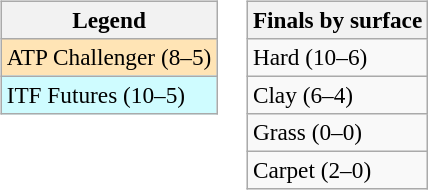<table>
<tr valign=top>
<td><br><table class=wikitable style=font-size:97%>
<tr>
<th>Legend</th>
</tr>
<tr bgcolor=moccasin>
<td>ATP Challenger (8–5)</td>
</tr>
<tr bgcolor=cffcff>
<td>ITF Futures (10–5)</td>
</tr>
</table>
</td>
<td><br><table class=wikitable style=font-size:97%>
<tr>
<th>Finals by surface</th>
</tr>
<tr>
<td>Hard (10–6)</td>
</tr>
<tr>
<td>Clay (6–4)</td>
</tr>
<tr>
<td>Grass (0–0)</td>
</tr>
<tr>
<td>Carpet (2–0)</td>
</tr>
</table>
</td>
</tr>
</table>
